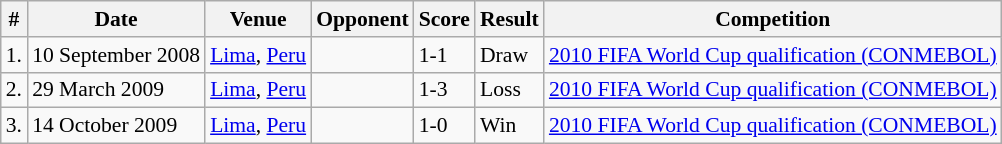<table class="wikitable sortable" style="font-size:90%">
<tr>
<th>#</th>
<th>Date</th>
<th>Venue</th>
<th>Opponent</th>
<th>Score</th>
<th>Result</th>
<th>Competition</th>
</tr>
<tr>
<td>1.</td>
<td>10 September 2008</td>
<td><a href='#'>Lima</a>, <a href='#'>Peru</a></td>
<td></td>
<td>1-1</td>
<td>Draw</td>
<td><a href='#'>2010 FIFA World Cup qualification (CONMEBOL)</a></td>
</tr>
<tr>
<td>2.</td>
<td>29 March 2009</td>
<td><a href='#'>Lima</a>, <a href='#'>Peru</a></td>
<td></td>
<td>1-3</td>
<td>Loss</td>
<td><a href='#'>2010 FIFA World Cup qualification (CONMEBOL)</a></td>
</tr>
<tr>
<td>3.</td>
<td>14 October 2009</td>
<td><a href='#'>Lima</a>, <a href='#'>Peru</a></td>
<td></td>
<td>1-0</td>
<td>Win</td>
<td><a href='#'>2010 FIFA World Cup qualification (CONMEBOL)</a></td>
</tr>
</table>
